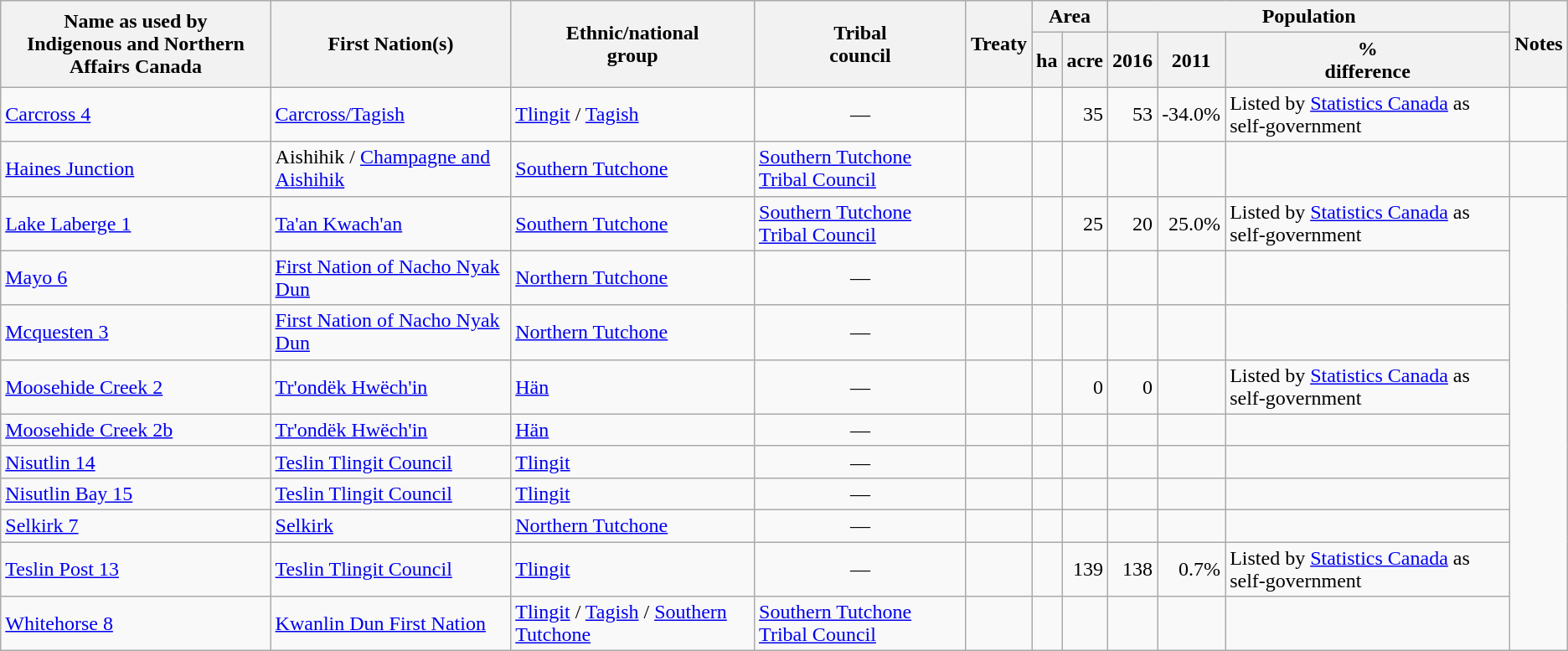<table class="wikitable sortable">
<tr>
<th rowspan=2>Name as used by<br>Indigenous and Northern Affairs Canada</th>
<th rowspan=2>First Nation(s)</th>
<th rowspan=2>Ethnic/national<br>group</th>
<th rowspan=2>Tribal<br>council</th>
<th rowspan=2>Treaty</th>
<th colspan=2>Area</th>
<th colspan="3">Population</th>
<th rowspan=2 class=unsortable>Notes</th>
</tr>
<tr>
<th>ha</th>
<th>acre</th>
<th>2016</th>
<th>2011</th>
<th>%<br>difference</th>
</tr>
<tr>
<td><a href='#'>Carcross 4</a></td>
<td><a href='#'>Carcross/Tagish</a></td>
<td><a href='#'>Tlingit</a> / <a href='#'>Tagish</a></td>
<td align=center>—</td>
<td align=center></td>
<td></td>
<td align=right>35</td>
<td align=right>53</td>
<td align=right>-34.0%</td>
<td>Listed by <a href='#'>Statistics Canada</a> as self-government</td>
</tr>
<tr>
<td><a href='#'>Haines Junction</a></td>
<td>Aishihik / <a href='#'>Champagne and Aishihik</a></td>
<td><a href='#'>Southern Tutchone</a></td>
<td><a href='#'>Southern Tutchone Tribal Council</a></td>
<td align=center></td>
<td></td>
<td></td>
<td></td>
<td></td>
<td></td>
<td></td>
</tr>
<tr>
<td><a href='#'>Lake Laberge 1</a></td>
<td><a href='#'>Ta'an Kwach'an</a></td>
<td><a href='#'>Southern Tutchone</a></td>
<td><a href='#'>Southern Tutchone Tribal Council</a></td>
<td align=center></td>
<td></td>
<td align=right>25</td>
<td align=right>20</td>
<td align=right>25.0%</td>
<td>Listed by <a href='#'>Statistics Canada</a> as self-government</td>
</tr>
<tr>
<td><a href='#'>Mayo 6</a></td>
<td><a href='#'>First Nation of Nacho Nyak Dun</a></td>
<td><a href='#'>Northern Tutchone</a></td>
<td align=center>—</td>
<td align=center></td>
<td></td>
<td></td>
<td></td>
<td></td>
<td></td>
</tr>
<tr>
<td><a href='#'>Mcquesten 3</a></td>
<td><a href='#'>First Nation of Nacho Nyak Dun</a></td>
<td><a href='#'>Northern Tutchone</a></td>
<td align=center>—</td>
<td align=center></td>
<td></td>
<td></td>
<td></td>
<td></td>
<td></td>
</tr>
<tr>
<td><a href='#'>Moosehide Creek 2</a></td>
<td><a href='#'>Tr'ondëk Hwëch'in</a></td>
<td><a href='#'>Hän</a></td>
<td align=center>—</td>
<td align=center></td>
<td></td>
<td align=right>0</td>
<td align=right>0</td>
<td></td>
<td>Listed by <a href='#'>Statistics Canada</a> as self-government</td>
</tr>
<tr>
<td><a href='#'>Moosehide Creek 2b</a></td>
<td><a href='#'>Tr'ondëk Hwëch'in</a></td>
<td><a href='#'>Hän</a></td>
<td align=center>—</td>
<td align=center></td>
<td></td>
<td></td>
<td></td>
<td></td>
<td></td>
</tr>
<tr>
<td><a href='#'>Nisutlin 14</a></td>
<td><a href='#'>Teslin Tlingit Council</a></td>
<td><a href='#'>Tlingit</a></td>
<td align=center>—</td>
<td align=center></td>
<td></td>
<td></td>
<td></td>
<td></td>
<td></td>
</tr>
<tr>
<td><a href='#'>Nisutlin Bay 15</a></td>
<td><a href='#'>Teslin Tlingit Council</a></td>
<td><a href='#'>Tlingit</a></td>
<td align=center>—</td>
<td align=center></td>
<td></td>
<td></td>
<td></td>
<td></td>
<td></td>
</tr>
<tr>
<td><a href='#'>Selkirk 7</a></td>
<td><a href='#'>Selkirk</a></td>
<td><a href='#'>Northern Tutchone</a></td>
<td align=center>—</td>
<td align=center></td>
<td></td>
<td></td>
<td></td>
<td></td>
<td></td>
</tr>
<tr>
<td><a href='#'>Teslin Post 13</a></td>
<td><a href='#'>Teslin Tlingit Council</a></td>
<td><a href='#'>Tlingit</a></td>
<td align=center>—</td>
<td align=center></td>
<td></td>
<td align=right>139</td>
<td align=right>138</td>
<td align=right>0.7%</td>
<td>Listed by <a href='#'>Statistics Canada</a> as self-government</td>
</tr>
<tr>
<td><a href='#'>Whitehorse 8</a></td>
<td><a href='#'>Kwanlin Dun First Nation</a></td>
<td><a href='#'>Tlingit</a> / <a href='#'>Tagish</a> / <a href='#'>Southern Tutchone</a></td>
<td><a href='#'>Southern Tutchone Tribal Council</a></td>
<td align=center></td>
<td></td>
<td></td>
<td></td>
<td></td>
<td></td>
</tr>
</table>
